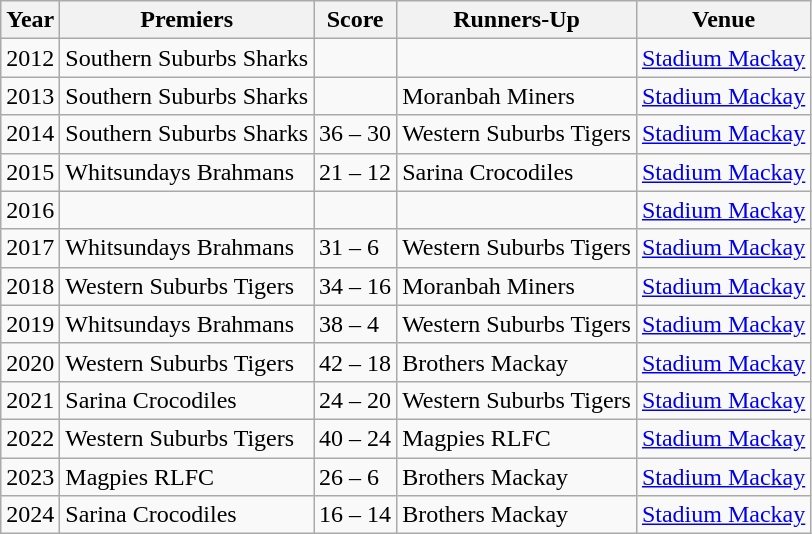<table class="wikitable">
<tr>
<th>Year</th>
<th>Premiers</th>
<th>Score</th>
<th>Runners-Up</th>
<th>Venue</th>
</tr>
<tr>
<td>2012</td>
<td> Southern Suburbs Sharks</td>
<td></td>
<td></td>
<td><a href='#'>Stadium Mackay</a></td>
</tr>
<tr>
<td>2013</td>
<td> Southern Suburbs Sharks</td>
<td></td>
<td> Moranbah Miners</td>
<td><a href='#'>Stadium Mackay</a></td>
</tr>
<tr>
<td>2014</td>
<td> Southern Suburbs Sharks</td>
<td>36 – 30</td>
<td> Western Suburbs Tigers</td>
<td><a href='#'>Stadium Mackay</a></td>
</tr>
<tr>
<td>2015</td>
<td> Whitsundays Brahmans</td>
<td>21 – 12</td>
<td> Sarina Crocodiles</td>
<td><a href='#'>Stadium Mackay</a></td>
</tr>
<tr>
<td>2016</td>
<td></td>
<td></td>
<td></td>
<td><a href='#'>Stadium Mackay</a></td>
</tr>
<tr>
<td>2017</td>
<td> Whitsundays Brahmans</td>
<td>31 – 6</td>
<td> Western Suburbs Tigers</td>
<td><a href='#'>Stadium Mackay</a></td>
</tr>
<tr>
<td>2018</td>
<td> Western Suburbs Tigers</td>
<td>34 – 16</td>
<td> Moranbah Miners</td>
<td><a href='#'>Stadium Mackay</a></td>
</tr>
<tr>
<td>2019</td>
<td> Whitsundays Brahmans</td>
<td>38 – 4</td>
<td> Western Suburbs Tigers</td>
<td><a href='#'>Stadium Mackay</a></td>
</tr>
<tr>
<td>2020</td>
<td> Western Suburbs Tigers</td>
<td>42 – 18</td>
<td> Brothers Mackay</td>
<td><a href='#'>Stadium Mackay</a></td>
</tr>
<tr>
<td>2021</td>
<td> Sarina Crocodiles</td>
<td>24 – 20</td>
<td> Western Suburbs Tigers</td>
<td><a href='#'>Stadium Mackay</a></td>
</tr>
<tr>
<td>2022</td>
<td> Western Suburbs Tigers</td>
<td>40 – 24</td>
<td> Magpies RLFC</td>
<td><a href='#'>Stadium Mackay</a></td>
</tr>
<tr>
<td>2023</td>
<td> Magpies RLFC</td>
<td>26 – 6</td>
<td> Brothers Mackay</td>
<td><a href='#'>Stadium Mackay</a></td>
</tr>
<tr>
<td>2024</td>
<td> Sarina Crocodiles</td>
<td>16 – 14</td>
<td> Brothers Mackay</td>
<td><a href='#'>Stadium Mackay</a></td>
</tr>
</table>
